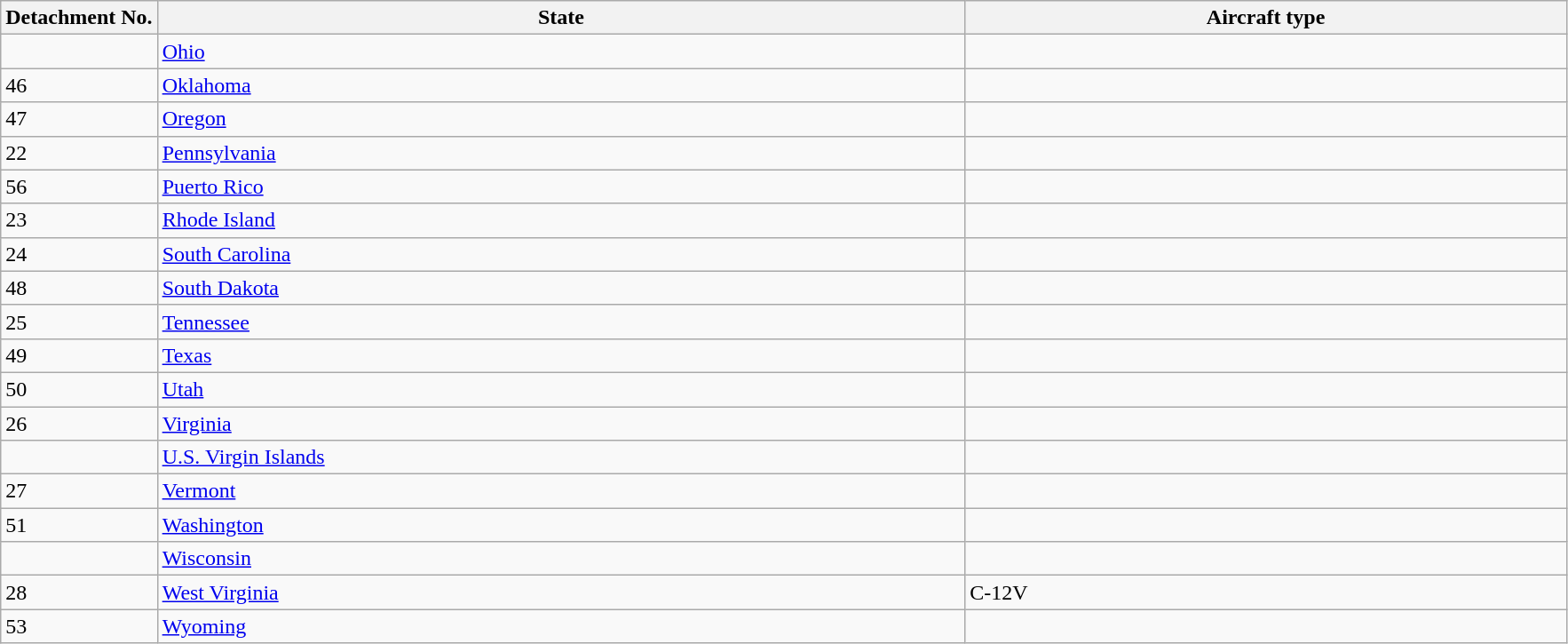<table class="wikitable">
<tr>
<th style="width: 10%;">Detachment No.</th>
<th>State</th>
<th>Aircraft type</th>
</tr>
<tr>
<td></td>
<td><a href='#'>Ohio</a></td>
<td></td>
</tr>
<tr>
<td>46</td>
<td><a href='#'>Oklahoma</a></td>
<td></td>
</tr>
<tr>
<td>47</td>
<td><a href='#'>Oregon</a></td>
<td></td>
</tr>
<tr>
<td>22</td>
<td><a href='#'>Pennsylvania</a></td>
<td></td>
</tr>
<tr>
<td>56</td>
<td><a href='#'>Puerto Rico</a></td>
<td></td>
</tr>
<tr>
<td>23</td>
<td><a href='#'>Rhode Island</a></td>
<td></td>
</tr>
<tr>
<td>24</td>
<td><a href='#'>South Carolina</a></td>
<td></td>
</tr>
<tr>
<td>48</td>
<td><a href='#'>South Dakota</a></td>
<td></td>
</tr>
<tr>
<td>25</td>
<td><a href='#'>Tennessee</a></td>
<td></td>
</tr>
<tr>
<td>49</td>
<td><a href='#'>Texas</a></td>
<td></td>
</tr>
<tr>
<td>50</td>
<td><a href='#'>Utah</a></td>
<td></td>
</tr>
<tr>
<td>26</td>
<td><a href='#'>Virginia</a></td>
<td></td>
</tr>
<tr>
<td></td>
<td><a href='#'>U.S. Virgin Islands</a></td>
<td></td>
</tr>
<tr>
<td>27</td>
<td><a href='#'>Vermont</a></td>
<td></td>
</tr>
<tr>
<td>51</td>
<td><a href='#'>Washington</a></td>
<td></td>
</tr>
<tr>
<td></td>
<td><a href='#'>Wisconsin</a></td>
<td></td>
</tr>
<tr>
<td>28</td>
<td><a href='#'>West Virginia</a></td>
<td>C-12V</td>
</tr>
<tr>
<td>53</td>
<td><a href='#'>Wyoming</a></td>
<td></td>
</tr>
</table>
